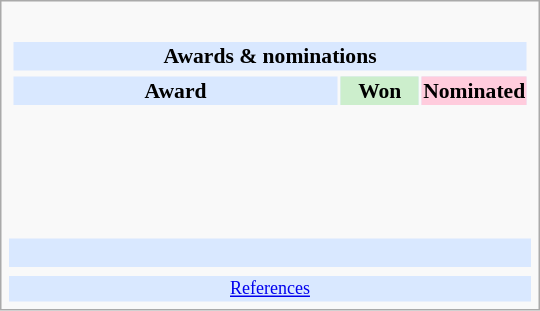<table class="infobox" style="width: 25em; text-align: left; font-size: 90%; vertical-align: middle;">
<tr>
</tr>
<tr>
<td colspan=3><br><table class="collapsible collapsed" width=100%>
<tr>
<th colspan=3 style="background-color: #D9E8FF; text-align: center;">Awards & nominations</th>
</tr>
<tr>
</tr>
<tr style="background:#d9e8ff; text-align:center;">
<td style="text-align:center;"><strong>Award</strong></td>
<td style="text-align:center; background:#cec; text-size:0.9em; width:50px;"><strong>Won</strong></td>
<td style="text-align:center; background:#fcd; text-size:0.9em; width:50px;"><strong>Nominated</strong></td>
</tr>
<tr>
<td style="text-align:center;"><br></td>
<td></td>
<td></td>
</tr>
<tr>
<td style="text-align:center;"><br></td>
<td></td>
<td></td>
</tr>
<tr>
<td style="text-align:center;"><br></td>
<td></td>
<td></td>
</tr>
<tr>
<td style="text-align:center;"><br></td>
<td></td>
<td></td>
</tr>
</table>
</td>
</tr>
<tr style="background:#d9e8ff;">
<td style="text-align:center;" colspan="3"><br></td>
</tr>
<tr>
<td></td>
<td></td>
<td></td>
</tr>
<tr style="background:#d9e8ff;">
<td colspan="3" style="font-size: smaller; text-align:center;"><a href='#'>References</a></td>
</tr>
</table>
